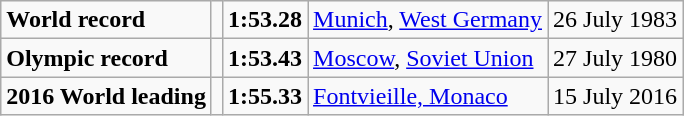<table class="wikitable">
<tr>
<td><strong>World record</strong></td>
<td></td>
<td><strong>1:53.28</strong></td>
<td><a href='#'>Munich</a>, <a href='#'>West Germany</a></td>
<td>26 July 1983</td>
</tr>
<tr>
<td><strong>Olympic record</strong></td>
<td></td>
<td><strong>1:53.43</strong></td>
<td><a href='#'>Moscow</a>, <a href='#'>Soviet Union</a></td>
<td>27 July 1980</td>
</tr>
<tr>
<td><strong>2016 World leading</strong></td>
<td></td>
<td><strong>1:55.33</strong></td>
<td><a href='#'>Fontvieille, Monaco</a></td>
<td>15 July 2016</td>
</tr>
</table>
